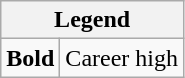<table class="wikitable mw-collapsible mw-collapsed">
<tr>
<th colspan="2">Legend</th>
</tr>
<tr>
<td><strong>Bold</strong></td>
<td>Career high</td>
</tr>
</table>
